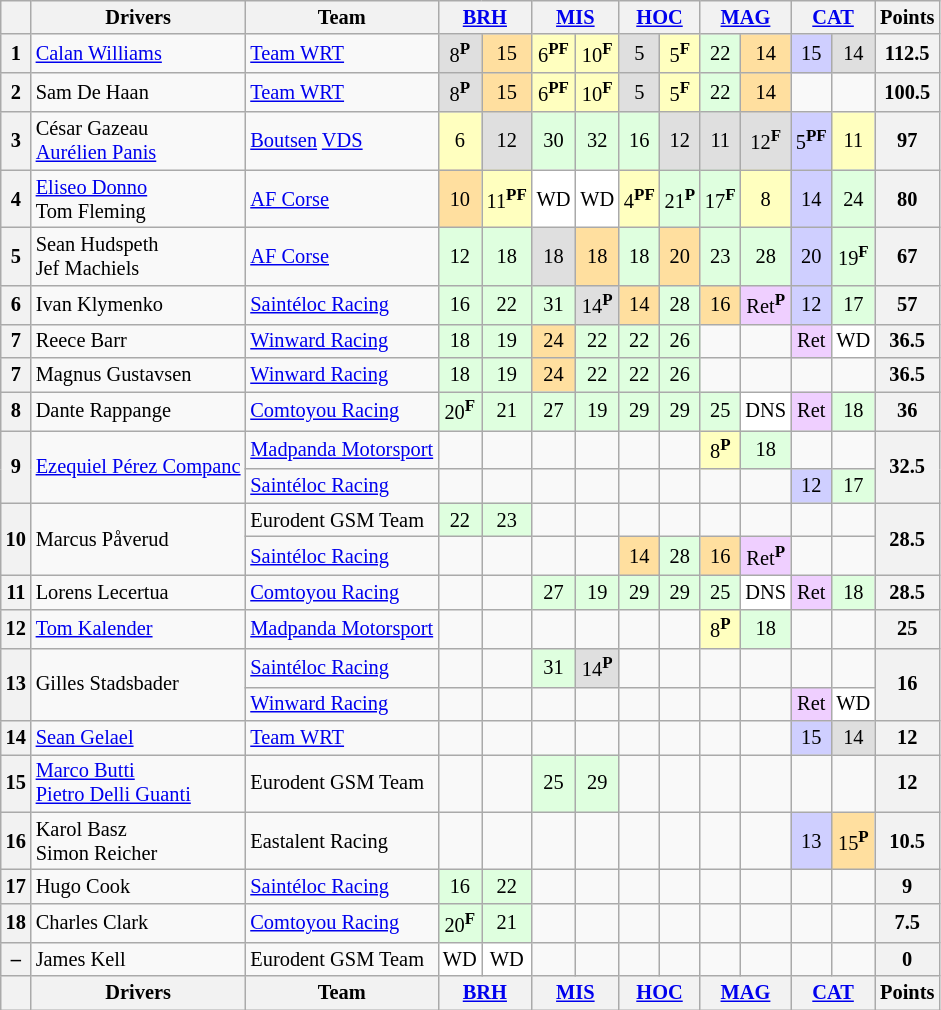<table class="wikitable" style="font-size:85%; text-align:center;">
<tr>
<th></th>
<th>Drivers</th>
<th>Team</th>
<th colspan=2><a href='#'>BRH</a><br></th>
<th colspan=2><a href='#'>MIS</a><br></th>
<th colspan=2><a href='#'>HOC</a><br></th>
<th colspan=2><a href='#'>MAG</a><br></th>
<th colspan=2><a href='#'>CAT</a><br></th>
<th>Points</th>
</tr>
<tr>
<th>1</th>
<td align=left> <a href='#'>Calan Williams</a></td>
<td align=left> <a href='#'>Team WRT</a></td>
<td style="background:#dfdfdf;">8<sup><strong>P</strong></sup></td>
<td style="background:#ffdf9f;">15</td>
<td style="background:#ffffbf;">6<sup><strong>PF</strong></sup></td>
<td style="background:#ffffbf;">10<sup><strong>F</strong></sup></td>
<td style="background:#dfdfdf;">5</td>
<td style="background:#ffffbf;">5<sup><strong>F</strong></sup></td>
<td style="background:#dfffdf;">22</td>
<td style="background:#ffdf9f;">14</td>
<td style="background:#cfcfff;">15</td>
<td style="background:#dfdfdf;">14</td>
<th>112.5</th>
</tr>
<tr>
<th>2</th>
<td align=left> Sam De Haan</td>
<td align=left> <a href='#'>Team WRT</a></td>
<td style="background:#dfdfdf;">8<sup><strong>P</strong></sup></td>
<td style="background:#ffdf9f;">15</td>
<td style="background:#ffffbf;">6<sup><strong>PF</strong></sup></td>
<td style="background:#ffffbf;">10<sup><strong>F</strong></sup></td>
<td style="background:#dfdfdf;">5</td>
<td style="background:#ffffbf;">5<sup><strong>F</strong></sup></td>
<td style="background:#dfffdf;">22</td>
<td style="background:#ffdf9f;">14</td>
<td></td>
<td></td>
<th>100.5</th>
</tr>
<tr>
<th>3</th>
<td align=left> César Gazeau<br> <a href='#'>Aurélien Panis</a></td>
<td align=left> <a href='#'>Boutsen</a> <a href='#'>VDS</a></td>
<td style="background:#ffffbf;">6</td>
<td style="background:#dfdfdf;">12</td>
<td style="background:#dfffdf;">30</td>
<td style="background:#dfffdf;">32</td>
<td style="background:#dfffdf;">16</td>
<td style="background:#dfdfdf;">12</td>
<td style="background:#dfdfdf;">11</td>
<td style="background:#dfdfdf;">12<sup><strong>F</strong></sup></td>
<td style="background:#cfcfff;">5<sup><strong>PF</strong></sup></td>
<td style="background:#ffffbf;">11</td>
<th>97</th>
</tr>
<tr>
<th>4</th>
<td align=left> <a href='#'>Eliseo Donno</a><br> Tom Fleming</td>
<td align=left> <a href='#'>AF Corse</a></td>
<td style="background:#ffdf9f;">10</td>
<td style="background:#ffffbf;">11<sup><strong>PF</strong></sup></td>
<td style="background:#ffffff;">WD</td>
<td style="background:#ffffff;">WD</td>
<td style="background:#ffffbf;">4<sup><strong>PF</strong></sup></td>
<td style="background:#dfffdf;">21<sup><strong>P</strong></sup></td>
<td style="background:#dfffdf;">17<sup><strong>F</strong></sup></td>
<td style="background:#ffffbf;">8</td>
<td style="background:#cfcfff;">14</td>
<td style="background:#dfffdf;">24</td>
<th>80</th>
</tr>
<tr>
<th>5</th>
<td align=left> Sean Hudspeth<br> Jef Machiels</td>
<td align=left> <a href='#'>AF Corse</a></td>
<td style="background:#dfffdf;">12</td>
<td style="background:#dfffdf;">18</td>
<td style="background:#dfdfdf;">18</td>
<td style="background:#ffdf9f;">18</td>
<td style="background:#dfffdf;">18</td>
<td style="background:#ffdf9f;">20</td>
<td style="background:#dfffdf;">23</td>
<td style="background:#dfffdf;">28</td>
<td style="background:#cfcfff;">20</td>
<td style="background:#dfffdf;">19<sup><strong>F</strong></sup></td>
<th>67</th>
</tr>
<tr>
<th>6</th>
<td align=left> Ivan Klymenko</td>
<td align=left> <a href='#'>Saintéloc Racing</a></td>
<td style="background:#dfffdf;">16</td>
<td style="background:#dfffdf;">22</td>
<td style="background:#dfffdf;">31</td>
<td style="background:#dfdfdf;">14<sup><strong>P</strong></sup></td>
<td style="background:#ffdf9f;">14</td>
<td style="background:#dfffdf;">28</td>
<td style="background:#ffdf9f;">16</td>
<td style="background:#efcfff;">Ret<sup><strong>P</strong></sup></td>
<td style="background:#cfcfff;">12</td>
<td style="background:#dfffdf;">17</td>
<th>57</th>
</tr>
<tr>
<th>7</th>
<td align=left> Reece Barr</td>
<td align=left> <a href='#'>Winward Racing</a></td>
<td style="background:#dfffdf;">18</td>
<td style="background:#dfffdf;">19</td>
<td style="background:#ffdf9f;">24</td>
<td style="background:#dfffdf;">22</td>
<td style="background:#dfffdf;">22</td>
<td style="background:#dfffdf;">26</td>
<td></td>
<td></td>
<td style="background:#efcfff;">Ret</td>
<td style="background:#ffffff;">WD</td>
<th>36.5</th>
</tr>
<tr>
<th>7</th>
<td align=left> Magnus Gustavsen</td>
<td align=left> <a href='#'>Winward Racing</a></td>
<td style="background:#dfffdf;">18</td>
<td style="background:#dfffdf;">19</td>
<td style="background:#ffdf9f;">24</td>
<td style="background:#dfffdf;">22</td>
<td style="background:#dfffdf;">22</td>
<td style="background:#dfffdf;">26</td>
<td></td>
<td></td>
<td></td>
<td></td>
<th>36.5</th>
</tr>
<tr>
<th>8</th>
<td align=left> Dante Rappange</td>
<td align=left> <a href='#'>Comtoyou Racing</a></td>
<td style="background:#dfffdf;">20<sup><strong>F</strong></sup></td>
<td style="background:#dfffdf;">21</td>
<td style="background:#dfffdf;">27</td>
<td style="background:#dfffdf;">19</td>
<td style="background:#dfffdf;">29</td>
<td style="background:#dfffdf;">29</td>
<td style="background:#dfffdf;">25</td>
<td style="background:#ffffff;">DNS</td>
<td style="background:#efcfff;">Ret</td>
<td style="background:#dfffdf;">18</td>
<th>36</th>
</tr>
<tr>
<th rowspan="2">9</th>
<td align=left rowspan="2"> <a href='#'>Ezequiel Pérez Companc</a></td>
<td align=left> <a href='#'>Madpanda Motorsport</a></td>
<td></td>
<td></td>
<td></td>
<td></td>
<td></td>
<td></td>
<td style="background:#ffffbf;">8<sup><strong>P</strong></sup></td>
<td style="background:#dfffdf;">18</td>
<td></td>
<td></td>
<th rowspan="2">32.5</th>
</tr>
<tr>
<td align=left> <a href='#'>Saintéloc Racing</a></td>
<td></td>
<td></td>
<td></td>
<td></td>
<td></td>
<td></td>
<td></td>
<td></td>
<td style="background:#cfcfff;">12</td>
<td style="background:#dfffdf;">17</td>
</tr>
<tr>
<th rowspan="2">10</th>
<td rowspan="2" align=left> Marcus Påverud</td>
<td align=left> Eurodent GSM Team</td>
<td style="background:#dfffdf;">22</td>
<td style="background:#dfffdf;">23</td>
<td></td>
<td></td>
<td></td>
<td></td>
<td></td>
<td></td>
<td></td>
<td></td>
<th rowspan="2">28.5</th>
</tr>
<tr>
<td align=left> <a href='#'>Saintéloc Racing</a></td>
<td></td>
<td></td>
<td></td>
<td></td>
<td style="background:#ffdf9f;">14</td>
<td style="background:#dfffdf;">28</td>
<td style="background:#ffdf9f;">16</td>
<td style="background:#efcfff;">Ret<sup><strong>P</strong></sup></td>
<td></td>
<td></td>
</tr>
<tr>
<th>11</th>
<td align=left> Lorens Lecertua</td>
<td align=left> <a href='#'>Comtoyou Racing</a></td>
<td></td>
<td></td>
<td style="background:#dfffdf;">27</td>
<td style="background:#dfffdf;">19</td>
<td style="background:#dfffdf;">29</td>
<td style="background:#dfffdf;">29</td>
<td style="background:#dfffdf;">25</td>
<td style="background:#ffffff;">DNS</td>
<td style="background:#efcfff;">Ret</td>
<td style="background:#dfffdf;">18</td>
<th>28.5</th>
</tr>
<tr>
<th>12</th>
<td align=left> <a href='#'>Tom Kalender</a></td>
<td align=left> <a href='#'>Madpanda Motorsport</a></td>
<td></td>
<td></td>
<td></td>
<td></td>
<td></td>
<td></td>
<td style="background:#ffffbf;">8<sup><strong>P</strong></sup></td>
<td style="background:#dfffdf;">18</td>
<td></td>
<td></td>
<th>25</th>
</tr>
<tr>
<th rowspan="2">13</th>
<td align=left rowspan="2"> Gilles Stadsbader</td>
<td align=left> <a href='#'>Saintéloc Racing</a></td>
<td></td>
<td></td>
<td style="background:#dfffdf;">31</td>
<td style="background:#dfdfdf;">14<sup><strong>P</strong></sup></td>
<td></td>
<td></td>
<td></td>
<td></td>
<td></td>
<td></td>
<th rowspan="2">16</th>
</tr>
<tr>
<td align=left> <a href='#'>Winward Racing</a></td>
<td></td>
<td></td>
<td></td>
<td></td>
<td></td>
<td></td>
<td></td>
<td></td>
<td style="background:#efcfff;">Ret</td>
<td style="background:#ffffff;">WD</td>
</tr>
<tr>
<th>14</th>
<td align=left> <a href='#'>Sean Gelael</a></td>
<td align=left> <a href='#'>Team WRT</a></td>
<td></td>
<td></td>
<td></td>
<td></td>
<td></td>
<td></td>
<td></td>
<td></td>
<td style="background:#cfcfff;">15</td>
<td style="background:#dfdfdf;">14</td>
<th>12</th>
</tr>
<tr>
<th>15</th>
<td align=left> <a href='#'>Marco Butti</a><br> <a href='#'>Pietro Delli Guanti</a></td>
<td align=left> Eurodent GSM Team</td>
<td></td>
<td></td>
<td style="background:#dfffdf;">25</td>
<td style="background:#dfffdf;">29</td>
<td></td>
<td></td>
<td></td>
<td></td>
<td></td>
<td></td>
<th>12</th>
</tr>
<tr>
<th>16</th>
<td align=left> Karol Basz<br> Simon Reicher</td>
<td align=left> Eastalent Racing</td>
<td></td>
<td></td>
<td></td>
<td></td>
<td></td>
<td></td>
<td></td>
<td></td>
<td style="background:#cfcfff;">13</td>
<td style="background:#ffdf9f;">15<sup><strong>P</strong></sup></td>
<th>10.5</th>
</tr>
<tr>
<th>17</th>
<td align=left> Hugo Cook</td>
<td align=left> <a href='#'>Saintéloc Racing</a></td>
<td style="background:#dfffdf;">16</td>
<td style="background:#dfffdf;">22</td>
<td></td>
<td></td>
<td></td>
<td></td>
<td></td>
<td></td>
<td></td>
<td></td>
<th>9</th>
</tr>
<tr>
<th>18</th>
<td align=left> Charles Clark</td>
<td align=left> <a href='#'>Comtoyou Racing</a></td>
<td style="background:#dfffdf;">20<sup><strong>F</strong></sup></td>
<td style="background:#dfffdf;">21</td>
<td></td>
<td></td>
<td></td>
<td></td>
<td></td>
<td></td>
<td></td>
<td></td>
<th>7.5</th>
</tr>
<tr>
<th>–</th>
<td align=left> James Kell</td>
<td align=left> Eurodent GSM Team</td>
<td style="background:#ffffff;">WD</td>
<td style="background:#ffffff;">WD</td>
<td></td>
<td></td>
<td></td>
<td></td>
<td></td>
<td></td>
<td></td>
<td></td>
<th>0</th>
</tr>
<tr>
<th></th>
<th>Drivers</th>
<th>Team</th>
<th colspan=2><a href='#'>BRH</a><br></th>
<th colspan=2><a href='#'>MIS</a><br></th>
<th colspan=2><a href='#'>HOC</a><br></th>
<th colspan=2><a href='#'>MAG</a><br></th>
<th colspan=2><a href='#'>CAT</a><br></th>
<th>Points</th>
</tr>
</table>
